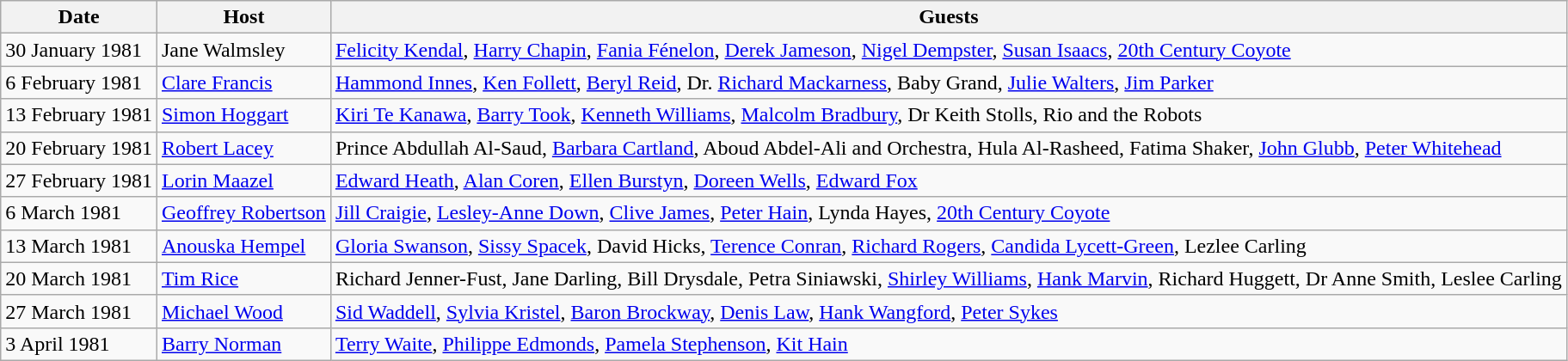<table class="wikitable">
<tr>
<th>Date</th>
<th>Host</th>
<th>Guests</th>
</tr>
<tr>
<td>30 January 1981</td>
<td>Jane Walmsley</td>
<td><a href='#'>Felicity Kendal</a>, <a href='#'>Harry Chapin</a>, <a href='#'>Fania Fénelon</a>, <a href='#'>Derek Jameson</a>, <a href='#'>Nigel Dempster</a>, <a href='#'>Susan Isaacs</a>, <a href='#'>20th Century Coyote</a></td>
</tr>
<tr>
<td>6 February 1981</td>
<td><a href='#'>Clare Francis</a></td>
<td><a href='#'>Hammond Innes</a>, <a href='#'>Ken Follett</a>, <a href='#'>Beryl Reid</a>, Dr. <a href='#'>Richard Mackarness</a>, Baby Grand, <a href='#'>Julie Walters</a>, <a href='#'>Jim Parker</a></td>
</tr>
<tr>
<td>13 February 1981</td>
<td><a href='#'>Simon Hoggart</a></td>
<td><a href='#'>Kiri Te Kanawa</a>, <a href='#'>Barry Took</a>, <a href='#'>Kenneth Williams</a>, <a href='#'>Malcolm Bradbury</a>, Dr Keith Stolls, Rio and the Robots</td>
</tr>
<tr>
<td>20 February 1981</td>
<td><a href='#'>Robert Lacey</a></td>
<td>Prince Abdullah Al-Saud, <a href='#'>Barbara Cartland</a>, Aboud Abdel-Ali and Orchestra, Hula Al-Rasheed, Fatima Shaker, <a href='#'>John Glubb</a>, <a href='#'>Peter Whitehead</a></td>
</tr>
<tr>
<td>27 February 1981</td>
<td><a href='#'>Lorin Maazel</a></td>
<td><a href='#'>Edward Heath</a>, <a href='#'>Alan Coren</a>, <a href='#'>Ellen Burstyn</a>, <a href='#'>Doreen Wells</a>, <a href='#'>Edward Fox</a></td>
</tr>
<tr>
<td>6 March 1981</td>
<td><a href='#'>Geoffrey Robertson</a></td>
<td><a href='#'>Jill Craigie</a>, <a href='#'>Lesley-Anne Down</a>, <a href='#'>Clive James</a>, <a href='#'>Peter Hain</a>, Lynda Hayes, <a href='#'>20th Century Coyote</a></td>
</tr>
<tr>
<td>13 March 1981</td>
<td><a href='#'>Anouska Hempel</a></td>
<td><a href='#'>Gloria Swanson</a>, <a href='#'>Sissy Spacek</a>, David Hicks, <a href='#'>Terence Conran</a>, <a href='#'>Richard Rogers</a>, <a href='#'>Candida Lycett-Green</a>, Lezlee Carling</td>
</tr>
<tr>
<td>20 March 1981</td>
<td><a href='#'>Tim Rice</a></td>
<td>Richard Jenner-Fust, Jane Darling, Bill Drysdale, Petra Siniawski, <a href='#'>Shirley Williams</a>, <a href='#'>Hank Marvin</a>, Richard Huggett, Dr Anne Smith, Leslee Carling</td>
</tr>
<tr>
<td>27 March 1981</td>
<td><a href='#'>Michael Wood</a></td>
<td><a href='#'>Sid Waddell</a>, <a href='#'>Sylvia Kristel</a>, <a href='#'>Baron Brockway</a>, <a href='#'>Denis Law</a>, <a href='#'>Hank Wangford</a>, <a href='#'>Peter Sykes</a></td>
</tr>
<tr>
<td>3 April 1981</td>
<td><a href='#'>Barry Norman</a></td>
<td><a href='#'>Terry Waite</a>, <a href='#'>Philippe Edmonds</a>, <a href='#'>Pamela Stephenson</a>, <a href='#'>Kit Hain</a></td>
</tr>
</table>
